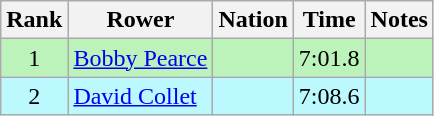<table class="wikitable" style="text-align:center">
<tr>
<th>Rank</th>
<th>Rower</th>
<th>Nation</th>
<th>Time</th>
<th>Notes</th>
</tr>
<tr bgcolor=bbf3bb>
<td>1</td>
<td align=left><a href='#'>Bobby Pearce</a></td>
<td align=left></td>
<td>7:01.8</td>
<td></td>
</tr>
<tr bgcolor=bbf9ff>
<td>2</td>
<td align=left><a href='#'>David Collet</a></td>
<td align=left></td>
<td>7:08.6</td>
<td></td>
</tr>
</table>
